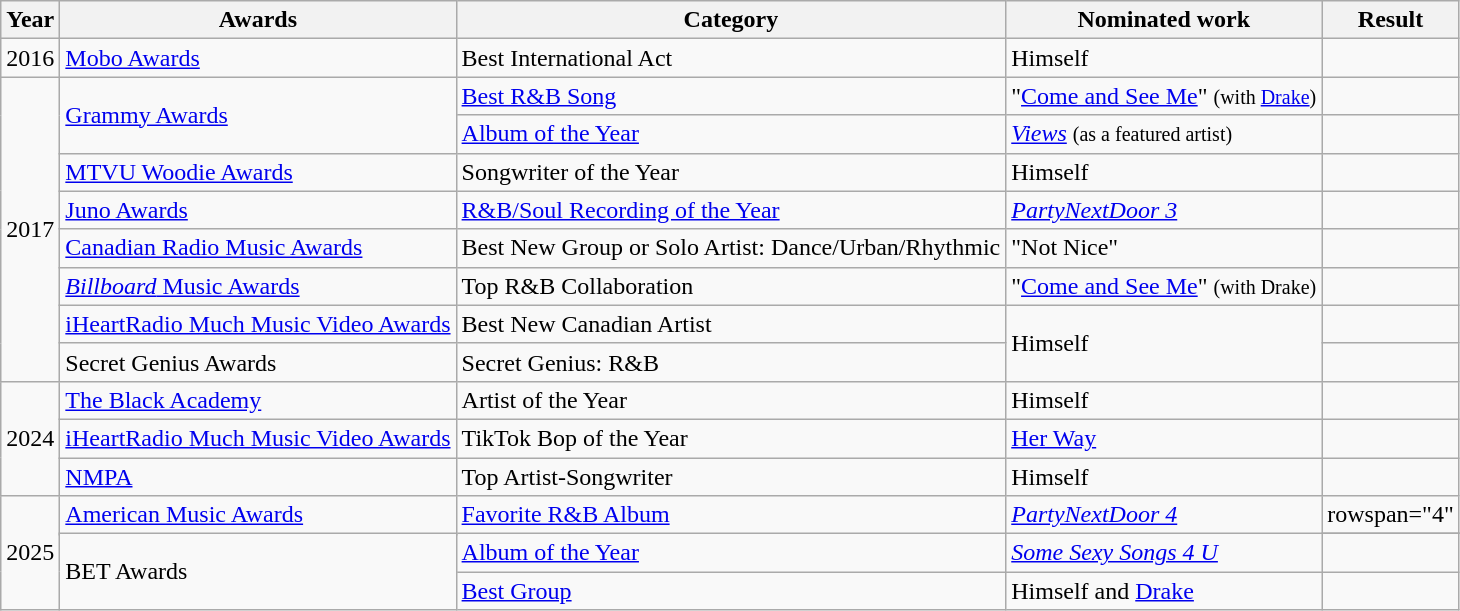<table class="wikitable">
<tr>
<th>Year</th>
<th>Awards</th>
<th>Category</th>
<th>Nominated work</th>
<th>Result</th>
</tr>
<tr>
<td>2016</td>
<td><a href='#'>Mobo Awards</a></td>
<td>Best International Act</td>
<td>Himself</td>
<td></td>
</tr>
<tr>
<td rowspan="8">2017</td>
<td rowspan="2"><a href='#'>Grammy Awards</a></td>
<td><a href='#'>Best R&B Song</a></td>
<td>"<a href='#'>Come and See Me</a>" <small>(with <a href='#'>Drake</a>)</small></td>
<td></td>
</tr>
<tr>
<td><a href='#'>Album of the Year</a></td>
<td><em><a href='#'>Views</a></em> <small>(as a featured artist)</small></td>
<td></td>
</tr>
<tr>
<td><a href='#'>MTVU Woodie Awards</a></td>
<td>Songwriter of the Year</td>
<td>Himself</td>
<td></td>
</tr>
<tr>
<td><a href='#'>Juno Awards</a></td>
<td><a href='#'>R&B/Soul Recording of the Year</a></td>
<td><em><a href='#'>PartyNextDoor 3</a></em></td>
<td></td>
</tr>
<tr>
<td><a href='#'>Canadian Radio Music Awards</a></td>
<td>Best New Group or Solo Artist: Dance/Urban/Rhythmic</td>
<td>"Not Nice"</td>
<td></td>
</tr>
<tr>
<td><a href='#'><em>Billboard</em> Music Awards</a></td>
<td>Top R&B Collaboration</td>
<td>"<a href='#'>Come and See Me</a>" <small>(with Drake)</small></td>
<td></td>
</tr>
<tr>
<td><a href='#'>iHeartRadio Much Music Video Awards</a></td>
<td>Best New Canadian Artist</td>
<td rowspan="2">Himself</td>
<td></td>
</tr>
<tr>
<td>Secret Genius Awards</td>
<td>Secret Genius: R&B</td>
<td></td>
</tr>
<tr>
<td rowspan="3">2024</td>
<td><a href='#'>The Black Academy</a></td>
<td>Artist of the Year</td>
<td>Himself</td>
<td></td>
</tr>
<tr>
<td><a href='#'>iHeartRadio Much Music Video Awards</a></td>
<td>TikTok Bop of the Year</td>
<td><a href='#'>Her Way</a></td>
<td></td>
</tr>
<tr>
<td><a href='#'>NMPA</a></td>
<td>Top Artist-Songwriter</td>
<td>Himself</td>
<td></td>
</tr>
<tr>
<td rowspan="4">2025</td>
<td rowspan="2"><a href='#'>American Music Awards</a></td>
<td rowspan="2"><a href='#'>Favorite R&B Album</a></td>
<td><em><a href='#'>PartyNextDoor 4</a></em></td>
<td>rowspan="4" </td>
</tr>
<tr>
<td rowspan="2"><em><a href='#'>Some Sexy Songs 4 U</a></em></td>
</tr>
<tr>
<td rowspan="2">BET Awards</td>
<td><a href='#'>Album of the Year</a></td>
<td></td>
</tr>
<tr>
<td><a href='#'>Best Group</a></td>
<td>Himself and <a href='#'>Drake</a></td>
<td></td>
</tr>
</table>
